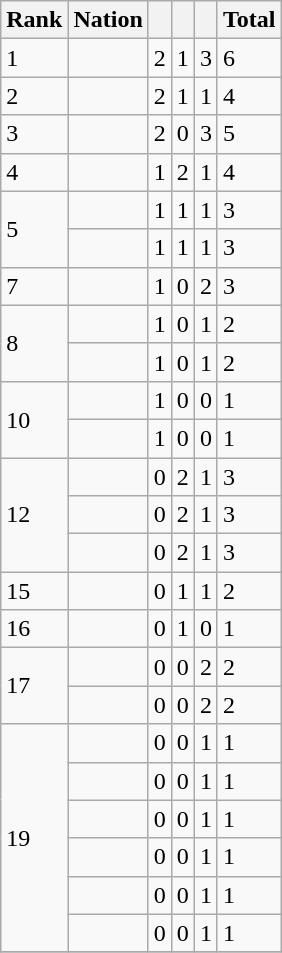<table class=wikitable>
<tr>
<th>Rank</th>
<th>Nation</th>
<th></th>
<th></th>
<th></th>
<th>Total</th>
</tr>
<tr>
<td>1</td>
<td></td>
<td>2</td>
<td>1</td>
<td>3</td>
<td>6</td>
</tr>
<tr>
<td>2</td>
<td></td>
<td>2</td>
<td>1</td>
<td>1</td>
<td>4</td>
</tr>
<tr>
<td>3</td>
<td></td>
<td>2</td>
<td>0</td>
<td>3</td>
<td>5</td>
</tr>
<tr>
<td>4</td>
<td></td>
<td>1</td>
<td>2</td>
<td>1</td>
<td>4</td>
</tr>
<tr>
<td rowspan=2>5</td>
<td></td>
<td>1</td>
<td>1</td>
<td>1</td>
<td>3</td>
</tr>
<tr>
<td></td>
<td>1</td>
<td>1</td>
<td>1</td>
<td>3</td>
</tr>
<tr>
<td>7</td>
<td></td>
<td>1</td>
<td>0</td>
<td>2</td>
<td>3</td>
</tr>
<tr>
<td rowspan=2>8</td>
<td></td>
<td>1</td>
<td>0</td>
<td>1</td>
<td>2</td>
</tr>
<tr>
<td></td>
<td>1</td>
<td>0</td>
<td>1</td>
<td>2</td>
</tr>
<tr>
<td rowspan=2>10</td>
<td></td>
<td>1</td>
<td>0</td>
<td>0</td>
<td>1</td>
</tr>
<tr>
<td></td>
<td>1</td>
<td>0</td>
<td>0</td>
<td>1</td>
</tr>
<tr>
<td rowspan=3>12</td>
<td></td>
<td>0</td>
<td>2</td>
<td>1</td>
<td>3</td>
</tr>
<tr>
<td></td>
<td>0</td>
<td>2</td>
<td>1</td>
<td>3</td>
</tr>
<tr>
<td></td>
<td>0</td>
<td>2</td>
<td>1</td>
<td>3</td>
</tr>
<tr>
<td>15</td>
<td></td>
<td>0</td>
<td>1</td>
<td>1</td>
<td>2</td>
</tr>
<tr>
<td>16</td>
<td></td>
<td>0</td>
<td>1</td>
<td>0</td>
<td>1</td>
</tr>
<tr>
<td rowspan=2>17</td>
<td></td>
<td>0</td>
<td>0</td>
<td>2</td>
<td>2</td>
</tr>
<tr>
<td></td>
<td>0</td>
<td>0</td>
<td>2</td>
<td>2</td>
</tr>
<tr>
<td rowspan=6>19</td>
<td></td>
<td>0</td>
<td>0</td>
<td>1</td>
<td>1</td>
</tr>
<tr>
<td></td>
<td>0</td>
<td>0</td>
<td>1</td>
<td>1</td>
</tr>
<tr>
<td></td>
<td>0</td>
<td>0</td>
<td>1</td>
<td>1</td>
</tr>
<tr>
<td></td>
<td>0</td>
<td>0</td>
<td>1</td>
<td>1</td>
</tr>
<tr>
<td></td>
<td>0</td>
<td>0</td>
<td>1</td>
<td>1</td>
</tr>
<tr>
<td></td>
<td>0</td>
<td>0</td>
<td>1</td>
<td>1</td>
</tr>
<tr>
</tr>
</table>
